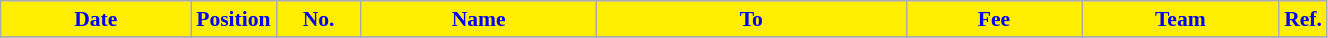<table class="wikitable" style="text-align:center; font-size:90%; ">
<tr>
<th style="background:#FFEE00; color:#0000FF; width:120px;">Date</th>
<th style="background:#FFEE00; color:#0000FF; width:50px;">Position</th>
<th style="background:#FFEE00; color:#0000FF; width:50px;">No.</th>
<th style="background:#FFEE00; color:#0000FF; width:150px;">Name</th>
<th style="background:#FFEE00; color:#0000FF; width:200px;">To</th>
<th style="background:#FFEE00; color:#0000FF; width:110px;">Fee</th>
<th style="background:#FFEE00; color:#0000FF; width:125px;">Team</th>
<th style="background:#FFEE00; color:#0000FF; width:25px;">Ref.</th>
</tr>
<tr>
</tr>
</table>
